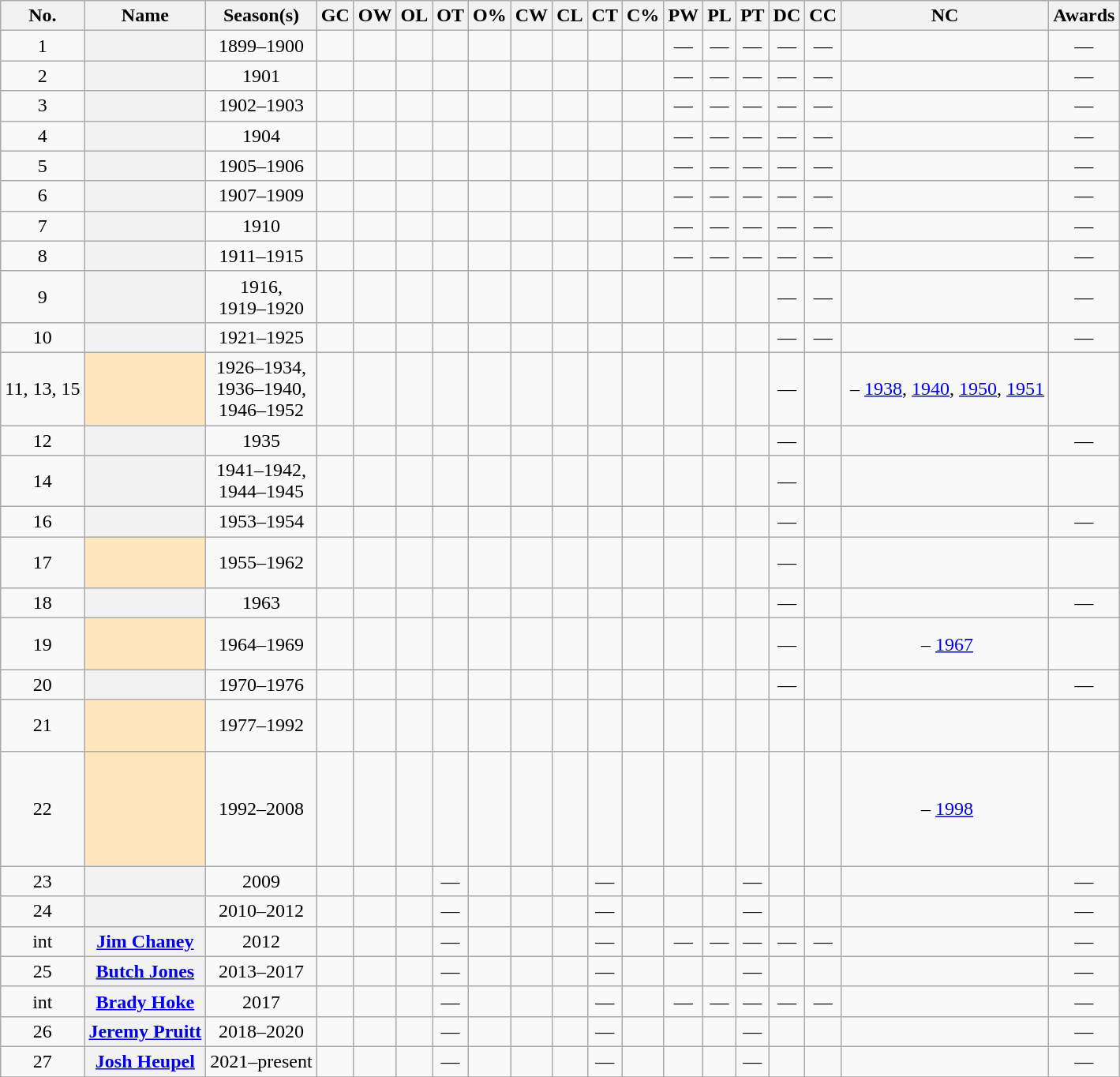<table class="wikitable sortable" style="text-align:center">
<tr>
<th scope="col" class="unsortable">No.</th>
<th scope="col">Name</th>
<th scope="col">Season(s)<br></th>
<th scope="col">GC</th>
<th scope="col">OW</th>
<th scope="col">OL</th>
<th scope="col">OT</th>
<th scope="col">O%</th>
<th scope="col">CW</th>
<th scope="col">CL</th>
<th scope="col">CT</th>
<th scope="col">C%</th>
<th scope="col">PW</th>
<th scope="col">PL</th>
<th scope="col">PT</th>
<th scope="col">DC<br></th>
<th scope="col">CC</th>
<th scope="col">NC</th>
<th scope="col" class="unsortable">Awards</th>
</tr>
<tr>
<td>1</td>
<th scope="row"></th>
<td>1899–1900</td>
<td></td>
<td></td>
<td></td>
<td></td>
<td></td>
<td></td>
<td></td>
<td></td>
<td></td>
<td>—</td>
<td>—</td>
<td>—</td>
<td>—</td>
<td>—</td>
<td></td>
<td>—</td>
</tr>
<tr>
<td>2</td>
<th scope="row"></th>
<td>1901</td>
<td></td>
<td></td>
<td></td>
<td></td>
<td></td>
<td></td>
<td></td>
<td></td>
<td></td>
<td>—</td>
<td>—</td>
<td>—</td>
<td>—</td>
<td>—</td>
<td></td>
<td>—</td>
</tr>
<tr>
<td>3</td>
<th scope="row"></th>
<td>1902–1903</td>
<td></td>
<td></td>
<td></td>
<td></td>
<td></td>
<td></td>
<td></td>
<td></td>
<td></td>
<td>—</td>
<td>—</td>
<td>—</td>
<td>—</td>
<td>—</td>
<td></td>
<td>—</td>
</tr>
<tr>
<td>4</td>
<th scope="row"></th>
<td>1904</td>
<td></td>
<td></td>
<td></td>
<td></td>
<td></td>
<td></td>
<td></td>
<td></td>
<td></td>
<td>—</td>
<td>—</td>
<td>—</td>
<td>—</td>
<td>—</td>
<td></td>
<td>—</td>
</tr>
<tr>
<td>5</td>
<th scope="row"></th>
<td>1905–1906</td>
<td></td>
<td></td>
<td></td>
<td></td>
<td></td>
<td></td>
<td></td>
<td></td>
<td></td>
<td>—</td>
<td>—</td>
<td>—</td>
<td>—</td>
<td>—</td>
<td></td>
<td>—</td>
</tr>
<tr>
<td>6</td>
<th scope="row"></th>
<td>1907–1909</td>
<td></td>
<td></td>
<td></td>
<td></td>
<td></td>
<td></td>
<td></td>
<td></td>
<td></td>
<td>—</td>
<td>—</td>
<td>—</td>
<td>—</td>
<td>—</td>
<td></td>
<td>—</td>
</tr>
<tr>
<td>7</td>
<th scope="row"></th>
<td>1910</td>
<td></td>
<td></td>
<td></td>
<td></td>
<td></td>
<td></td>
<td></td>
<td></td>
<td></td>
<td>—</td>
<td>—</td>
<td>—</td>
<td>—</td>
<td>—</td>
<td></td>
<td>—</td>
</tr>
<tr>
<td>8</td>
<th scope="row"></th>
<td>1911–1915</td>
<td></td>
<td></td>
<td></td>
<td></td>
<td></td>
<td></td>
<td></td>
<td></td>
<td></td>
<td>—</td>
<td>—</td>
<td>—</td>
<td>—</td>
<td>—</td>
<td></td>
<td>—</td>
</tr>
<tr>
<td>9</td>
<th scope="row"></th>
<td>1916,<br>1919–1920</td>
<td></td>
<td></td>
<td></td>
<td></td>
<td></td>
<td></td>
<td></td>
<td></td>
<td></td>
<td></td>
<td></td>
<td></td>
<td>—</td>
<td>—</td>
<td></td>
<td>—</td>
</tr>
<tr>
<td>10</td>
<th scope="row"></th>
<td>1921–1925</td>
<td></td>
<td></td>
<td></td>
<td></td>
<td></td>
<td></td>
<td></td>
<td></td>
<td></td>
<td></td>
<td></td>
<td></td>
<td>—</td>
<td>—</td>
<td></td>
<td>—</td>
</tr>
<tr>
<td>11, 13, 15</td>
<td scope="row" align="center" bgcolor=#FFE6BD><strong></strong><sup></sup></td>
<td>1926–1934,<br>1936–1940,<br>1946–1952</td>
<td></td>
<td></td>
<td></td>
<td></td>
<td></td>
<td></td>
<td></td>
<td></td>
<td></td>
<td></td>
<td></td>
<td></td>
<td>—</td>
<td></td>
<td> – <a href='#'>1938</a>, <a href='#'>1940</a>,  <a href='#'>1950</a>, <a href='#'>1951</a></td>
<td><br></td>
</tr>
<tr>
<td>12</td>
<th scope="row"></th>
<td>1935</td>
<td></td>
<td></td>
<td></td>
<td></td>
<td></td>
<td></td>
<td></td>
<td></td>
<td></td>
<td></td>
<td></td>
<td></td>
<td>—</td>
<td></td>
<td></td>
<td>—</td>
</tr>
<tr>
<td>14</td>
<th scope="row"></th>
<td>1941–1942,<br>1944–1945</td>
<td></td>
<td></td>
<td></td>
<td></td>
<td></td>
<td></td>
<td></td>
<td></td>
<td></td>
<td></td>
<td></td>
<td></td>
<td>—</td>
<td></td>
<td></td>
<td></td>
</tr>
<tr>
<td>16</td>
<th scope="row"></th>
<td>1953–1954</td>
<td></td>
<td></td>
<td></td>
<td></td>
<td></td>
<td></td>
<td></td>
<td></td>
<td></td>
<td></td>
<td></td>
<td></td>
<td>—</td>
<td></td>
<td></td>
<td>—</td>
</tr>
<tr>
<td>17</td>
<td scope="row" align="center" bgcolor=#FFE6BD><strong></strong><sup></sup></td>
<td>1955–1962</td>
<td></td>
<td></td>
<td></td>
<td></td>
<td></td>
<td></td>
<td></td>
<td></td>
<td></td>
<td></td>
<td></td>
<td></td>
<td>—</td>
<td></td>
<td></td>
<td><br><br></td>
</tr>
<tr>
<td>18</td>
<th scope="row"></th>
<td>1963</td>
<td></td>
<td></td>
<td></td>
<td></td>
<td></td>
<td></td>
<td></td>
<td></td>
<td></td>
<td></td>
<td></td>
<td></td>
<td>—</td>
<td></td>
<td></td>
<td>—</td>
</tr>
<tr>
<td>19</td>
<td scope="row" align="center" bgcolor=#FFE6BD><strong></strong><sup></sup></td>
<td>1964–1969</td>
<td></td>
<td></td>
<td></td>
<td></td>
<td></td>
<td></td>
<td></td>
<td></td>
<td></td>
<td></td>
<td></td>
<td></td>
<td>—</td>
<td></td>
<td> – <a href='#'>1967</a></td>
<td><br><br></td>
</tr>
<tr>
<td>20</td>
<th scope="row"></th>
<td>1970–1976</td>
<td></td>
<td></td>
<td></td>
<td></td>
<td></td>
<td></td>
<td></td>
<td></td>
<td></td>
<td></td>
<td></td>
<td></td>
<td>—</td>
<td></td>
<td></td>
<td>—</td>
</tr>
<tr>
<td>21</td>
<td scope="row" align="center" bgcolor=#FFE6BD><strong></strong><sup></sup></td>
<td>1977–1992<br></td>
<td></td>
<td></td>
<td></td>
<td></td>
<td></td>
<td></td>
<td></td>
<td></td>
<td></td>
<td></td>
<td></td>
<td></td>
<td></td>
<td></td>
<td></td>
<td><br><br></td>
</tr>
<tr>
<td>22</td>
<td scope="row" align="center" bgcolor=#FFE6BD><strong></strong><sup></sup></td>
<td>1992–2008<br></td>
<td></td>
<td></td>
<td></td>
<td></td>
<td></td>
<td></td>
<td></td>
<td></td>
<td></td>
<td></td>
<td></td>
<td></td>
<td></td>
<td></td>
<td> – <a href='#'>1998</a></td>
<td><br><br><br><br><br></td>
</tr>
<tr>
<td>23</td>
<th scope="row"></th>
<td>2009</td>
<td></td>
<td></td>
<td></td>
<td>—</td>
<td></td>
<td></td>
<td></td>
<td>—</td>
<td></td>
<td></td>
<td></td>
<td>—</td>
<td></td>
<td></td>
<td></td>
<td>—</td>
</tr>
<tr>
<td>24</td>
<th scope="row"></th>
<td>2010–2012</td>
<td></td>
<td></td>
<td></td>
<td>—</td>
<td></td>
<td></td>
<td></td>
<td>—</td>
<td></td>
<td></td>
<td></td>
<td>—</td>
<td></td>
<td></td>
<td></td>
<td>—</td>
</tr>
<tr>
<td>int</td>
<th scope="row"><a href='#'>Jim Chaney</a></th>
<td>2012</td>
<td></td>
<td></td>
<td></td>
<td>—</td>
<td></td>
<td></td>
<td></td>
<td>—</td>
<td></td>
<td>—</td>
<td>—</td>
<td>—</td>
<td>—</td>
<td>—</td>
<td></td>
<td>—</td>
</tr>
<tr>
<td>25</td>
<th scope="row"><a href='#'>Butch Jones</a></th>
<td>2013–2017</td>
<td></td>
<td></td>
<td></td>
<td>—</td>
<td></td>
<td></td>
<td></td>
<td>—</td>
<td></td>
<td></td>
<td></td>
<td>—</td>
<td></td>
<td></td>
<td></td>
<td>—</td>
</tr>
<tr>
<td>int</td>
<th scope="row"><a href='#'>Brady Hoke</a></th>
<td>2017</td>
<td></td>
<td></td>
<td></td>
<td>—</td>
<td></td>
<td></td>
<td></td>
<td>—</td>
<td></td>
<td>—</td>
<td>—</td>
<td>—</td>
<td>—</td>
<td>—</td>
<td></td>
<td>—</td>
</tr>
<tr>
<td>26</td>
<th scope="row"><a href='#'>Jeremy Pruitt</a></th>
<td>2018–2020</td>
<td></td>
<td></td>
<td></td>
<td>—</td>
<td></td>
<td></td>
<td></td>
<td>—</td>
<td></td>
<td></td>
<td></td>
<td>—</td>
<td></td>
<td></td>
<td></td>
<td>—</td>
</tr>
<tr>
<td>27</td>
<th scope="row"><a href='#'>Josh Heupel</a></th>
<td>2021–present</td>
<td></td>
<td></td>
<td></td>
<td>—</td>
<td></td>
<td></td>
<td></td>
<td>—</td>
<td></td>
<td></td>
<td></td>
<td>—</td>
<td></td>
<td></td>
<td></td>
<td>—</td>
</tr>
<tr>
</tr>
</table>
